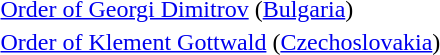<table>
<tr>
<td></td>
<td><a href='#'>Order of Georgi Dimitrov</a> (<a href='#'>Bulgaria</a>)</td>
</tr>
<tr>
<td></td>
<td><a href='#'>Order of Klement Gottwald</a> (<a href='#'>Czechoslovakia</a>)</td>
</tr>
<tr>
</tr>
</table>
